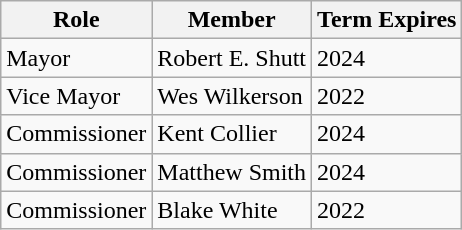<table class="wikitable">
<tr>
<th>Role</th>
<th>Member</th>
<th>Term Expires</th>
</tr>
<tr>
<td>Mayor</td>
<td>Robert E. Shutt</td>
<td>2024</td>
</tr>
<tr>
<td>Vice Mayor</td>
<td>Wes Wilkerson</td>
<td>2022</td>
</tr>
<tr>
<td>Commissioner</td>
<td>Kent Collier</td>
<td>2024</td>
</tr>
<tr>
<td>Commissioner</td>
<td>Matthew Smith</td>
<td>2024</td>
</tr>
<tr>
<td>Commissioner</td>
<td>Blake White</td>
<td>2022</td>
</tr>
</table>
